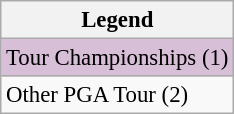<table class="wikitable" style="font-size:95%;">
<tr>
<th>Legend</th>
</tr>
<tr style="background:thistle;">
<td>Tour Championships (1)</td>
</tr>
<tr>
<td>Other PGA Tour (2)</td>
</tr>
</table>
